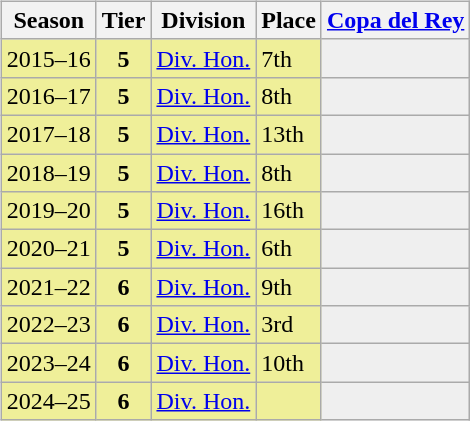<table>
<tr>
<td valign="top" width=0%><br><table class="wikitable">
<tr style="background:#f0f6fa;">
<th>Season</th>
<th>Tier</th>
<th>Division</th>
<th>Place</th>
<th><a href='#'>Copa del Rey</a></th>
</tr>
<tr>
<td style="background:#EFEF99;">2015–16</td>
<th style="background:#EFEF99;">5</th>
<td style="background:#EFEF99;"><a href='#'>Div. Hon.</a></td>
<td style="background:#EFEF99;">7th</td>
<th style="background:#EFEFEF;"></th>
</tr>
<tr>
<td style="background:#EFEF99;">2016–17</td>
<th style="background:#EFEF99;">5</th>
<td style="background:#EFEF99;"><a href='#'>Div. Hon.</a></td>
<td style="background:#EFEF99;">8th</td>
<th style="background:#EFEFEF;"></th>
</tr>
<tr>
<td style="background:#EFEF99;">2017–18</td>
<th style="background:#EFEF99;">5</th>
<td style="background:#EFEF99;"><a href='#'>Div. Hon.</a></td>
<td style="background:#EFEF99;">13th</td>
<th style="background:#EFEFEF;"></th>
</tr>
<tr>
<td style="background:#EFEF99;">2018–19</td>
<th style="background:#EFEF99;">5</th>
<td style="background:#EFEF99;"><a href='#'>Div. Hon.</a></td>
<td style="background:#EFEF99;">8th</td>
<th style="background:#EFEFEF;"></th>
</tr>
<tr>
<td style="background:#EFEF99;">2019–20</td>
<th style="background:#EFEF99;">5</th>
<td style="background:#EFEF99;"><a href='#'>Div. Hon.</a></td>
<td style="background:#EFEF99;">16th</td>
<th style="background:#EFEFEF;"></th>
</tr>
<tr>
<td style="background:#EFEF99;">2020–21</td>
<th style="background:#EFEF99;">5</th>
<td style="background:#EFEF99;"><a href='#'>Div. Hon.</a></td>
<td style="background:#EFEF99;">6th</td>
<th style="background:#EFEFEF;"></th>
</tr>
<tr>
<td style="background:#EFEF99;">2021–22</td>
<th style="background:#EFEF99;">6</th>
<td style="background:#EFEF99;"><a href='#'>Div. Hon.</a></td>
<td style="background:#EFEF99;">9th</td>
<th style="background:#EFEFEF;"></th>
</tr>
<tr>
<td style="background:#EFEF99;">2022–23</td>
<th style="background:#EFEF99;">6</th>
<td style="background:#EFEF99;"><a href='#'>Div. Hon.</a></td>
<td style="background:#EFEF99;">3rd</td>
<th style="background:#EFEFEF;"></th>
</tr>
<tr>
<td style="background:#EFEF99;">2023–24</td>
<th style="background:#EFEF99;">6</th>
<td style="background:#EFEF99;"><a href='#'>Div. Hon.</a></td>
<td style="background:#EFEF99;">10th</td>
<th style="background:#EFEFEF;"></th>
</tr>
<tr>
<td style="background:#EFEF99;">2024–25</td>
<th style="background:#EFEF99;">6</th>
<td style="background:#EFEF99;"><a href='#'>Div. Hon.</a></td>
<td style="background:#EFEF99;"></td>
<th style="background:#EFEFEF;"></th>
</tr>
</table>
</td>
</tr>
</table>
